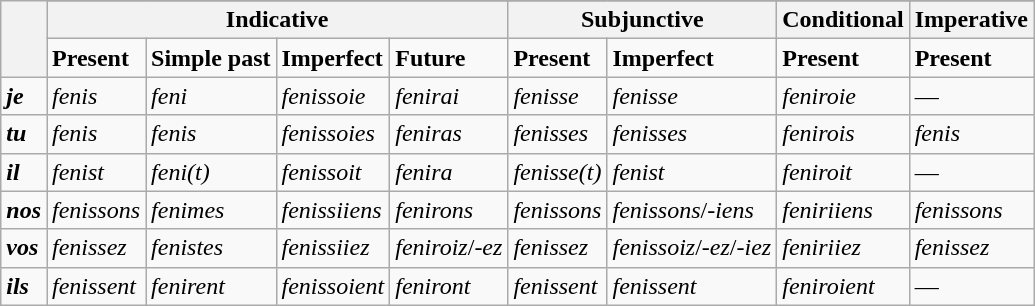<table class="wikitable">
<tr>
<th rowspan="3"> </th>
</tr>
<tr>
<th colspan="4" style="text-align: center;">Indicative</th>
<th colspan="2" style="text-align: center;">Subjunctive</th>
<th style="text-align: center;">Conditional</th>
<th style="text-align: center;">Imperative</th>
</tr>
<tr>
<td><strong>Present</strong></td>
<td><strong>Simple past</strong></td>
<td><strong>Imperfect</strong></td>
<td><strong>Future</strong></td>
<td><strong>Present</strong></td>
<td><strong>Imperfect</strong></td>
<td><strong>Present</strong></td>
<td><strong>Present</strong></td>
</tr>
<tr>
<td><strong><em>je</em></strong></td>
<td><em>fenis</em></td>
<td><em>feni</em></td>
<td><em>fenissoie</em></td>
<td><em>fenirai</em></td>
<td><em>fenisse</em></td>
<td><em>fenisse</em></td>
<td><em>feniroie</em></td>
<td>—</td>
</tr>
<tr>
<td><strong><em>tu</em></strong></td>
<td><em>fenis</em></td>
<td><em>fenis</em></td>
<td><em>fenissoies</em></td>
<td><em>feniras</em></td>
<td><em>fenisses</em></td>
<td><em>fenisses</em></td>
<td><em>fenirois</em></td>
<td><em>fenis</em></td>
</tr>
<tr>
<td><strong><em>il</em></strong></td>
<td><em>fenist</em></td>
<td><em>feni(t)</em></td>
<td><em>fenissoit</em></td>
<td><em>fenira</em></td>
<td><em>fenisse(t)</em></td>
<td><em>fenist</em></td>
<td><em>feniroit</em></td>
<td>—</td>
</tr>
<tr>
<td><strong><em>nos</em></strong></td>
<td><em>fenissons</em></td>
<td><em>fenimes</em></td>
<td><em>fenissiiens</em></td>
<td><em>fenirons</em></td>
<td><em>fenissons</em></td>
<td><em>fenissons</em>/<em>-iens</em></td>
<td><em>feniriiens</em></td>
<td><em>fenissons</em></td>
</tr>
<tr>
<td><strong><em>vos</em></strong></td>
<td><em>fenissez</em></td>
<td><em>fenistes</em></td>
<td><em>fenissiiez</em></td>
<td><em>feniroiz</em>/<em>-ez</em></td>
<td><em>fenissez</em></td>
<td><em>fenissoiz</em>/<em>-ez</em>/<em>-iez</em></td>
<td><em>feniriiez</em></td>
<td><em>fenissez</em></td>
</tr>
<tr>
<td><strong><em>ils</em></strong></td>
<td><em>fenissent</em></td>
<td><em>fenirent</em></td>
<td><em>fenissoient</em></td>
<td><em>feniront</em></td>
<td><em>fenissent</em></td>
<td><em>fenissent</em></td>
<td><em>feniroient</em></td>
<td>—</td>
</tr>
</table>
